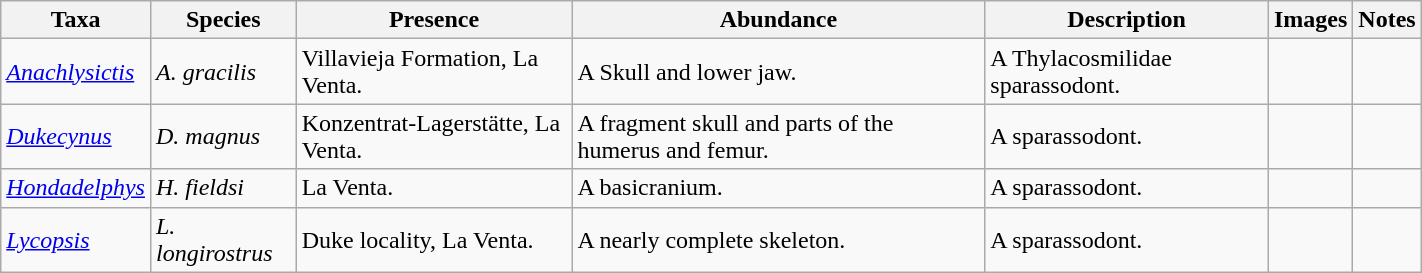<table class="wikitable sortable" align="center" width="75%">
<tr>
<th>Taxa</th>
<th>Species</th>
<th>Presence</th>
<th>Abundance</th>
<th>Description</th>
<th>Images</th>
<th>Notes</th>
</tr>
<tr>
<td><em><a href='#'>Anachlysictis</a></em></td>
<td><em>A. gracilis</em></td>
<td>Villavieja Formation, La Venta.</td>
<td>A Skull and lower jaw.</td>
<td>A Thylacosmilidae sparassodont.</td>
<td></td>
<td></td>
</tr>
<tr>
<td><em><a href='#'>Dukecynus</a></em></td>
<td><em>D. magnus</em></td>
<td>Konzentrat-Lagerstätte, La Venta.</td>
<td>A fragment skull and parts of the humerus and femur.</td>
<td>A sparassodont.</td>
<td></td>
<td></td>
</tr>
<tr>
<td><em><a href='#'>Hondadelphys</a></em></td>
<td><em>H. fieldsi</em></td>
<td>La Venta.</td>
<td>A basicranium.</td>
<td>A sparassodont.</td>
<td></td>
<td></td>
</tr>
<tr>
<td><em><a href='#'>Lycopsis</a></em></td>
<td><em>L. longirostrus</em></td>
<td>Duke locality, La Venta.</td>
<td>A nearly complete skeleton.</td>
<td>A sparassodont.</td>
<td></td>
<td></td>
</tr>
</table>
